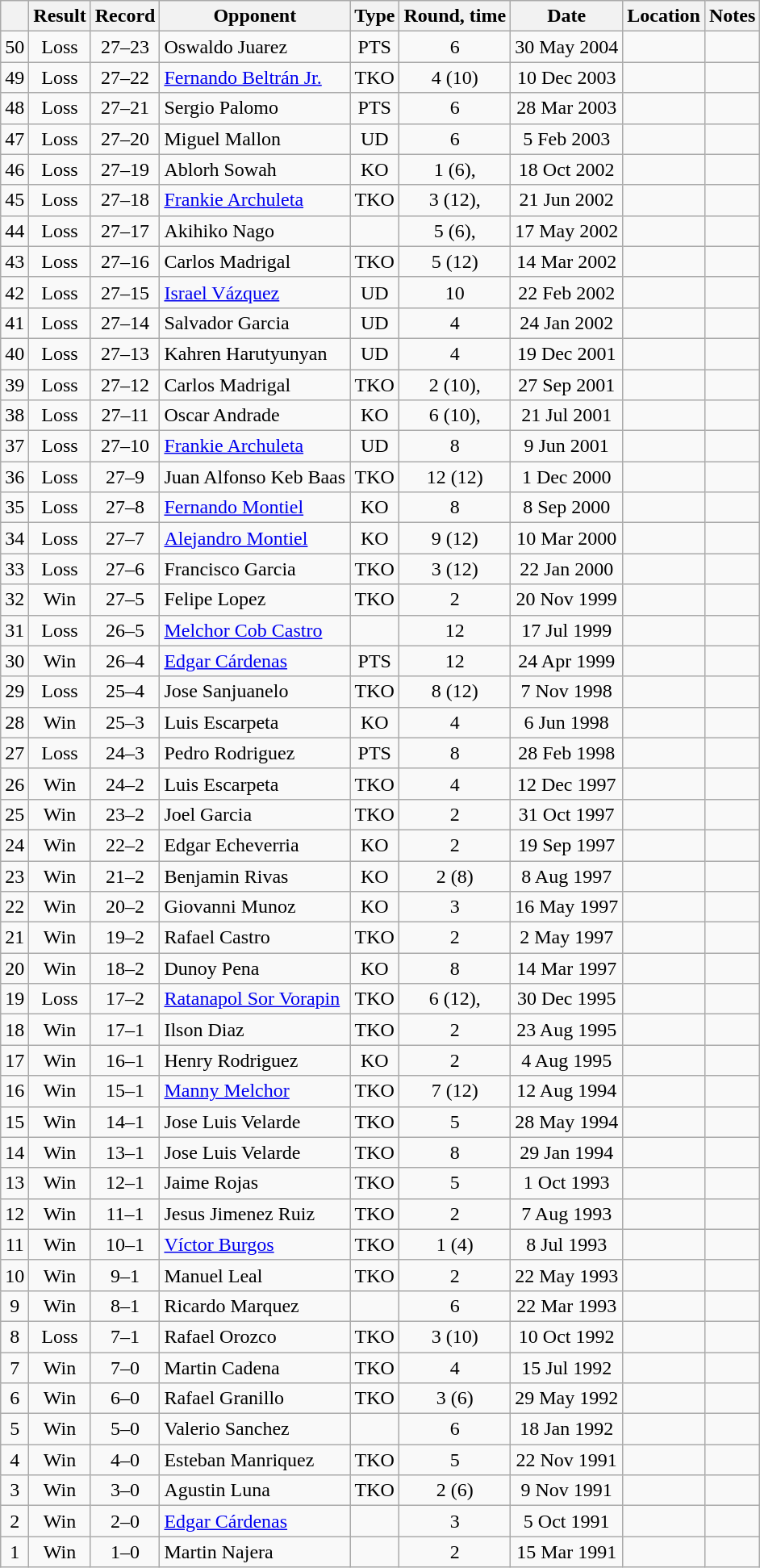<table class="wikitable" style="text-align:center">
<tr>
<th></th>
<th>Result</th>
<th>Record</th>
<th>Opponent</th>
<th>Type</th>
<th>Round, time</th>
<th>Date</th>
<th>Location</th>
<th>Notes</th>
</tr>
<tr>
<td>50</td>
<td>Loss</td>
<td>27–23</td>
<td style="text-align:left;"> Oswaldo Juarez</td>
<td>PTS</td>
<td>6</td>
<td>30 May 2004</td>
<td style="text-align:left;"> </td>
<td></td>
</tr>
<tr>
<td>49</td>
<td>Loss</td>
<td>27–22</td>
<td style="text-align:left;"> <a href='#'>Fernando Beltrán Jr.</a></td>
<td>TKO</td>
<td>4 (10)</td>
<td>10 Dec 2003</td>
<td style="text-align:left;"> </td>
<td></td>
</tr>
<tr>
<td>48</td>
<td>Loss</td>
<td>27–21</td>
<td style="text-align:left;"> Sergio Palomo</td>
<td>PTS</td>
<td>6</td>
<td>28 Mar 2003</td>
<td style="text-align:left;"> </td>
<td></td>
</tr>
<tr>
<td>47</td>
<td>Loss</td>
<td>27–20</td>
<td style="text-align:left;"> Miguel Mallon</td>
<td>UD</td>
<td>6</td>
<td>5 Feb 2003</td>
<td style="text-align:left;"> </td>
<td></td>
</tr>
<tr>
<td>46</td>
<td>Loss</td>
<td>27–19</td>
<td style="text-align:left;"> Ablorh Sowah</td>
<td>KO</td>
<td>1 (6), </td>
<td>18 Oct 2002</td>
<td style="text-align:left;"> </td>
<td></td>
</tr>
<tr>
<td>45</td>
<td>Loss</td>
<td>27–18</td>
<td style="text-align:left;"> <a href='#'>Frankie Archuleta</a></td>
<td>TKO</td>
<td>3 (12), </td>
<td>21 Jun 2002</td>
<td style="text-align:left;"> </td>
<td style="text-align:left;"></td>
</tr>
<tr>
<td>44</td>
<td>Loss</td>
<td>27–17</td>
<td style="text-align:left;"> Akihiko Nago</td>
<td></td>
<td>5 (6), </td>
<td>17 May 2002</td>
<td style="text-align:left;"> </td>
<td style="text-align:left;"></td>
</tr>
<tr>
<td>43</td>
<td>Loss</td>
<td>27–16</td>
<td style="text-align:left;"> Carlos Madrigal</td>
<td>TKO</td>
<td>5 (12)</td>
<td>14 Mar 2002</td>
<td style="text-align:left;"> </td>
<td style="text-align:left;"></td>
</tr>
<tr>
<td>42</td>
<td>Loss</td>
<td>27–15</td>
<td style="text-align:left;"> <a href='#'>Israel Vázquez</a></td>
<td>UD</td>
<td>10</td>
<td>22 Feb 2002</td>
<td style="text-align:left;"> </td>
<td></td>
</tr>
<tr>
<td>41</td>
<td>Loss</td>
<td>27–14</td>
<td style="text-align:left;"> Salvador Garcia</td>
<td>UD</td>
<td>4</td>
<td>24 Jan 2002</td>
<td style="text-align:left;"> </td>
<td></td>
</tr>
<tr>
<td>40</td>
<td>Loss</td>
<td>27–13</td>
<td style="text-align:left;"> Kahren Harutyunyan</td>
<td>UD</td>
<td>4</td>
<td>19 Dec 2001</td>
<td style="text-align:left;"> </td>
<td></td>
</tr>
<tr>
<td>39</td>
<td>Loss</td>
<td>27–12</td>
<td style="text-align:left;"> Carlos Madrigal</td>
<td>TKO</td>
<td>2 (10), </td>
<td>27 Sep 2001</td>
<td style="text-align:left;"> </td>
<td></td>
</tr>
<tr>
<td>38</td>
<td>Loss</td>
<td>27–11</td>
<td style="text-align:left;"> Oscar Andrade</td>
<td>KO</td>
<td>6 (10), </td>
<td>21 Jul 2001</td>
<td style="text-align:left;"> </td>
<td></td>
</tr>
<tr>
<td>37</td>
<td>Loss</td>
<td>27–10</td>
<td style="text-align:left;"> <a href='#'>Frankie Archuleta</a></td>
<td>UD</td>
<td>8</td>
<td>9 Jun 2001</td>
<td style="text-align:left;"> </td>
<td></td>
</tr>
<tr>
<td>36</td>
<td>Loss</td>
<td>27–9</td>
<td style="text-align:left;"> Juan Alfonso Keb Baas</td>
<td>TKO</td>
<td>12 (12)</td>
<td>1 Dec 2000</td>
<td style="text-align:left;"> </td>
<td style="text-align:left;"></td>
</tr>
<tr>
<td>35</td>
<td>Loss</td>
<td>27–8</td>
<td style="text-align:left;"> <a href='#'>Fernando Montiel</a></td>
<td>KO</td>
<td>8</td>
<td>8 Sep 2000</td>
<td style="text-align:left;"> </td>
<td></td>
</tr>
<tr>
<td>34</td>
<td>Loss</td>
<td>27–7</td>
<td style="text-align:left;"> <a href='#'>Alejandro Montiel</a></td>
<td>KO</td>
<td>9 (12)</td>
<td>10 Mar 2000</td>
<td style="text-align:left;"> </td>
<td style="text-align:left;"></td>
</tr>
<tr>
<td>33</td>
<td>Loss</td>
<td>27–6</td>
<td style="text-align:left;"> Francisco Garcia</td>
<td>TKO</td>
<td>3 (12)</td>
<td>22 Jan 2000</td>
<td style="text-align:left;"> </td>
<td style="text-align:left;"></td>
</tr>
<tr>
<td>32</td>
<td>Win</td>
<td>27–5</td>
<td style="text-align:left;"> Felipe Lopez</td>
<td>TKO</td>
<td>2</td>
<td>20 Nov 1999</td>
<td style="text-align:left;"> </td>
<td></td>
</tr>
<tr>
<td>31</td>
<td>Loss</td>
<td>26–5</td>
<td style="text-align:left;"> <a href='#'>Melchor Cob Castro</a></td>
<td></td>
<td>12</td>
<td>17 Jul 1999</td>
<td style="text-align:left;"> </td>
<td style="text-align:left;"></td>
</tr>
<tr>
<td>30</td>
<td>Win</td>
<td>26–4</td>
<td style="text-align:left;"> <a href='#'>Edgar Cárdenas</a></td>
<td>PTS</td>
<td>12</td>
<td>24 Apr 1999</td>
<td style="text-align:left;"> </td>
<td style="text-align:left;"></td>
</tr>
<tr>
<td>29</td>
<td>Loss</td>
<td>25–4</td>
<td style="text-align:left;"> Jose Sanjuanelo</td>
<td>TKO</td>
<td>8 (12)</td>
<td>7 Nov 1998</td>
<td style="text-align:left;"> </td>
<td style="text-align:left;"></td>
</tr>
<tr>
<td>28</td>
<td>Win</td>
<td>25–3</td>
<td style="text-align:left;"> Luis Escarpeta</td>
<td>KO</td>
<td>4</td>
<td>6 Jun 1998</td>
<td style="text-align:left;"> </td>
<td></td>
</tr>
<tr>
<td>27</td>
<td>Loss</td>
<td>24–3</td>
<td style="text-align:left;"> Pedro Rodriguez</td>
<td>PTS</td>
<td>8</td>
<td>28 Feb 1998</td>
<td style="text-align:left;"> </td>
<td></td>
</tr>
<tr>
<td>26</td>
<td>Win</td>
<td>24–2</td>
<td style="text-align:left;"> Luis Escarpeta</td>
<td>TKO</td>
<td>4</td>
<td>12 Dec 1997</td>
<td style="text-align:left;"> </td>
<td></td>
</tr>
<tr>
<td>25</td>
<td>Win</td>
<td>23–2</td>
<td style="text-align:left;"> Joel Garcia</td>
<td>TKO</td>
<td>2</td>
<td>31 Oct 1997</td>
<td style="text-align:left;"> </td>
<td></td>
</tr>
<tr>
<td>24</td>
<td>Win</td>
<td>22–2</td>
<td style="text-align:left;"> Edgar Echeverria</td>
<td>KO</td>
<td>2</td>
<td>19 Sep 1997</td>
<td style="text-align:left;"> </td>
<td></td>
</tr>
<tr>
<td>23</td>
<td>Win</td>
<td>21–2</td>
<td style="text-align:left;"> Benjamin Rivas</td>
<td>KO</td>
<td>2 (8)</td>
<td>8 Aug 1997</td>
<td style="text-align:left;"> </td>
<td></td>
</tr>
<tr>
<td>22</td>
<td>Win</td>
<td>20–2</td>
<td style="text-align:left;"> Giovanni Munoz</td>
<td>KO</td>
<td>3</td>
<td>16 May 1997</td>
<td style="text-align:left;"> </td>
<td></td>
</tr>
<tr>
<td>21</td>
<td>Win</td>
<td>19–2</td>
<td style="text-align:left;"> Rafael Castro</td>
<td>TKO</td>
<td>2</td>
<td>2 May 1997</td>
<td style="text-align:left;"> </td>
<td></td>
</tr>
<tr>
<td>20</td>
<td>Win</td>
<td>18–2</td>
<td style="text-align:left;"> Dunoy Pena</td>
<td>KO</td>
<td>8</td>
<td>14 Mar 1997</td>
<td style="text-align:left;"> </td>
<td></td>
</tr>
<tr>
<td>19</td>
<td>Loss</td>
<td>17–2</td>
<td style="text-align:left;"> <a href='#'>Ratanapol Sor Vorapin</a></td>
<td>TKO</td>
<td>6 (12), </td>
<td>30 Dec 1995</td>
<td style="text-align:left;"> </td>
<td style="text-align:left;"></td>
</tr>
<tr>
<td>18</td>
<td>Win</td>
<td>17–1</td>
<td style="text-align:left;"> Ilson Diaz</td>
<td>TKO</td>
<td>2</td>
<td>23 Aug 1995</td>
<td style="text-align:left;"> </td>
<td></td>
</tr>
<tr>
<td>17</td>
<td>Win</td>
<td>16–1</td>
<td style="text-align:left;"> Henry Rodriguez</td>
<td>KO</td>
<td>2</td>
<td>4 Aug 1995</td>
<td style="text-align:left;"> </td>
<td></td>
</tr>
<tr>
<td>16</td>
<td>Win</td>
<td>15–1</td>
<td style="text-align:left;"> <a href='#'>Manny Melchor</a></td>
<td>TKO</td>
<td>7 (12)</td>
<td>12 Aug 1994</td>
<td style="text-align:left;"> </td>
<td style="text-align:left;"></td>
</tr>
<tr>
<td>15</td>
<td>Win</td>
<td>14–1</td>
<td style="text-align:left;"> Jose Luis Velarde</td>
<td>TKO</td>
<td>5</td>
<td>28 May 1994</td>
<td style="text-align:left;"> </td>
<td></td>
</tr>
<tr>
<td>14</td>
<td>Win</td>
<td>13–1</td>
<td style="text-align:left;"> Jose Luis Velarde</td>
<td>TKO</td>
<td>8</td>
<td>29 Jan 1994</td>
<td style="text-align:left;"> </td>
<td></td>
</tr>
<tr>
<td>13</td>
<td>Win</td>
<td>12–1</td>
<td style="text-align:left;"> Jaime Rojas</td>
<td>TKO</td>
<td>5</td>
<td>1 Oct 1993</td>
<td style="text-align:left;"> </td>
<td></td>
</tr>
<tr>
<td>12</td>
<td>Win</td>
<td>11–1</td>
<td style="text-align:left;"> Jesus Jimenez Ruiz</td>
<td>TKO</td>
<td>2</td>
<td>7 Aug 1993</td>
<td style="text-align:left;"> </td>
<td></td>
</tr>
<tr>
<td>11</td>
<td>Win</td>
<td>10–1</td>
<td style="text-align:left;"> <a href='#'>Víctor Burgos</a></td>
<td>TKO</td>
<td>1 (4)</td>
<td>8 Jul 1993</td>
<td style="text-align:left;"> </td>
<td></td>
</tr>
<tr>
<td>10</td>
<td>Win</td>
<td>9–1</td>
<td style="text-align:left;"> Manuel Leal</td>
<td>TKO</td>
<td>2</td>
<td>22 May 1993</td>
<td style="text-align:left;"> </td>
<td></td>
</tr>
<tr>
<td>9</td>
<td>Win</td>
<td>8–1</td>
<td style="text-align:left;"> Ricardo Marquez</td>
<td></td>
<td>6</td>
<td>22 Mar 1993</td>
<td style="text-align:left;"> </td>
<td></td>
</tr>
<tr>
<td>8</td>
<td>Loss</td>
<td>7–1</td>
<td style="text-align:left;"> Rafael Orozco</td>
<td>TKO</td>
<td>3 (10)</td>
<td>10 Oct 1992</td>
<td style="text-align:left;"> </td>
<td></td>
</tr>
<tr>
<td>7</td>
<td>Win</td>
<td>7–0</td>
<td style="text-align:left;"> Martin Cadena</td>
<td>TKO</td>
<td>4</td>
<td>15 Jul 1992</td>
<td style="text-align:left;"> </td>
<td></td>
</tr>
<tr>
<td>6</td>
<td>Win</td>
<td>6–0</td>
<td style="text-align:left;"> Rafael Granillo</td>
<td>TKO</td>
<td>3 (6)</td>
<td>29 May 1992</td>
<td style="text-align:left;"> </td>
<td></td>
</tr>
<tr>
<td>5</td>
<td>Win</td>
<td>5–0</td>
<td style="text-align:left;"> Valerio Sanchez</td>
<td></td>
<td>6</td>
<td>18 Jan 1992</td>
<td style="text-align:left;"> </td>
<td></td>
</tr>
<tr>
<td>4</td>
<td>Win</td>
<td>4–0</td>
<td style="text-align:left;"> Esteban Manriquez</td>
<td>TKO</td>
<td>5</td>
<td>22 Nov 1991</td>
<td style="text-align:left;"> </td>
<td></td>
</tr>
<tr>
<td>3</td>
<td>Win</td>
<td>3–0</td>
<td style="text-align:left;"> Agustin Luna</td>
<td>TKO</td>
<td>2 (6)</td>
<td>9 Nov 1991</td>
<td style="text-align:left;"> </td>
<td></td>
</tr>
<tr>
<td>2</td>
<td>Win</td>
<td>2–0</td>
<td style="text-align:left;"> <a href='#'>Edgar Cárdenas</a></td>
<td></td>
<td>3</td>
<td>5 Oct 1991</td>
<td style="text-align:left;"> </td>
<td></td>
</tr>
<tr>
<td>1</td>
<td>Win</td>
<td>1–0</td>
<td style="text-align:left;"> Martin Najera</td>
<td></td>
<td>2</td>
<td>15 Mar 1991</td>
<td style="text-align:left;"> </td>
<td></td>
</tr>
</table>
